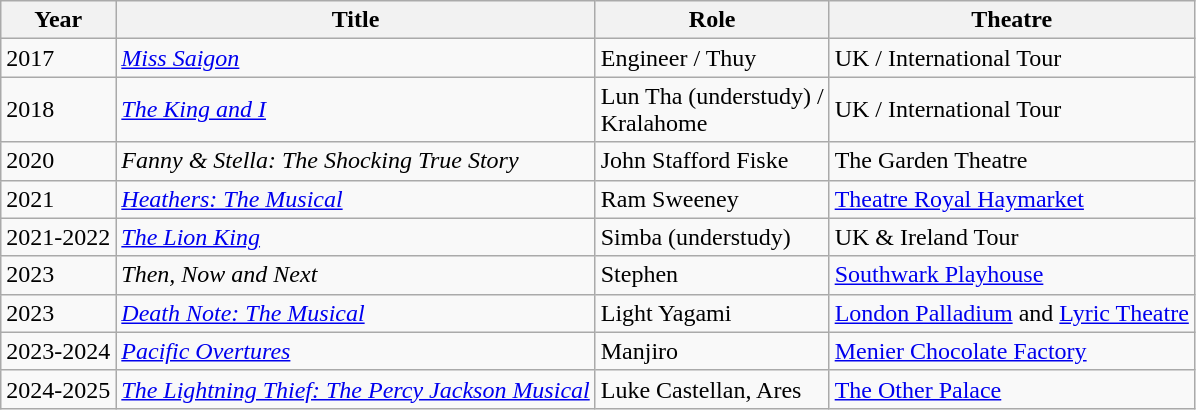<table class="wikitable">
<tr>
<th>Year</th>
<th>Title</th>
<th>Role</th>
<th>Theatre</th>
</tr>
<tr>
<td>2017</td>
<td><em><a href='#'>Miss Saigon</a></em></td>
<td>Engineer / Thuy</td>
<td>UK / International Tour</td>
</tr>
<tr>
<td>2018</td>
<td><em><a href='#'>The King and I</a></em></td>
<td>Lun Tha (understudy) /<br>Kralahome</td>
<td>UK / International Tour</td>
</tr>
<tr>
<td>2020</td>
<td><em>Fanny & Stella: The Shocking True Story</em></td>
<td>John Stafford Fiske</td>
<td>The Garden Theatre</td>
</tr>
<tr>
<td>2021</td>
<td><em><a href='#'>Heathers: The Musical</a></em></td>
<td>Ram Sweeney</td>
<td><a href='#'>Theatre Royal Haymarket</a></td>
</tr>
<tr>
<td>2021-2022</td>
<td><em><a href='#'>The Lion King</a></em></td>
<td>Simba (understudy)</td>
<td>UK & Ireland Tour</td>
</tr>
<tr>
<td>2023</td>
<td><em>Then, Now and Next</em></td>
<td>Stephen</td>
<td><a href='#'>Southwark Playhouse</a></td>
</tr>
<tr>
<td>2023</td>
<td><em><a href='#'>Death Note: The Musical</a></em></td>
<td>Light Yagami</td>
<td><a href='#'>London Palladium</a> and <a href='#'>Lyric Theatre</a></td>
</tr>
<tr>
<td>2023-2024</td>
<td><em><a href='#'>Pacific Overtures</a></em></td>
<td>Manjiro</td>
<td><a href='#'>Menier Chocolate Factory</a></td>
</tr>
<tr>
<td>2024-2025</td>
<td><a href='#'><em>The Lightning Thief: The Percy Jackson Musical</em></a></td>
<td>Luke Castellan, Ares</td>
<td><a href='#'>The Other Palace</a></td>
</tr>
</table>
